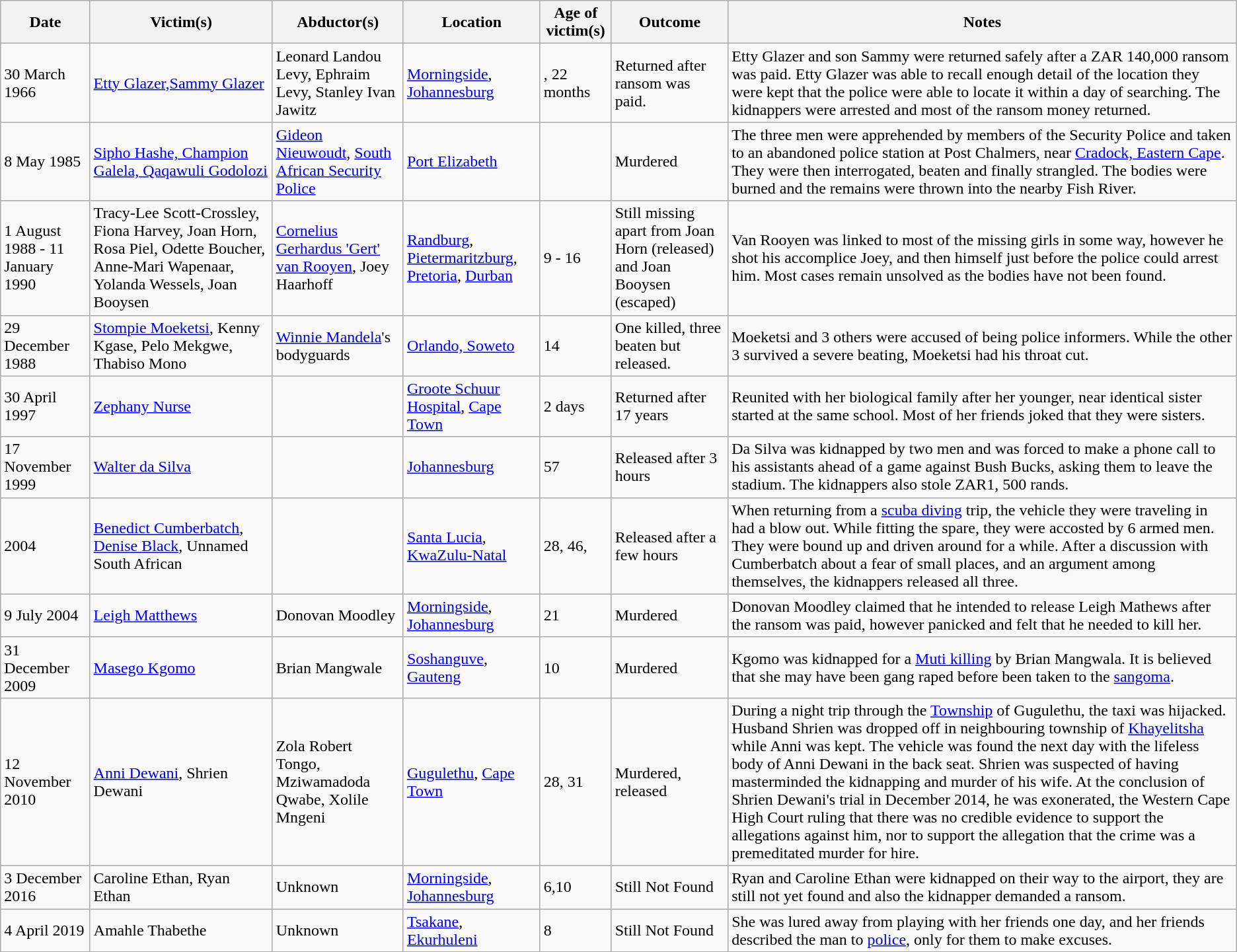<table class="wikitable sortable">
<tr>
<th>Date</th>
<th>Victim(s)</th>
<th>Abductor(s)</th>
<th>Location</th>
<th>Age of victim(s)</th>
<th>Outcome</th>
<th>Notes</th>
</tr>
<tr>
<td>30 March 1966</td>
<td><a href='#'>Etty Glazer,Sammy Glazer</a></td>
<td>Leonard Landou Levy, Ephraim Levy, Stanley Ivan Jawitz</td>
<td><a href='#'>Morningside</a>, <a href='#'>Johannesburg</a></td>
<td>, 22 months</td>
<td>Returned after ransom was paid.</td>
<td>Etty Glazer and son Sammy were returned safely after a ZAR 140,000 ransom was paid. Etty Glazer was able to recall enough detail of the location they were kept that the police were able to locate it within a day of searching. The kidnappers were arrested and most of the ransom money returned.</td>
</tr>
<tr>
<td>8 May 1985</td>
<td><a href='#'>Sipho Hashe, Champion Galela, Qaqawuli Godolozi</a></td>
<td><a href='#'>Gideon Nieuwoudt</a>, <a href='#'>South African Security Police</a></td>
<td><a href='#'>Port Elizabeth</a></td>
<td></td>
<td>Murdered</td>
<td>The three men were apprehended by members of the Security Police and taken to an abandoned police station at Post Chalmers, near <a href='#'>Cradock, Eastern Cape</a>. They were then interrogated, beaten and finally strangled. The bodies were burned and the remains were thrown into the nearby Fish River.</td>
</tr>
<tr>
<td>1 August 1988 - 11 January 1990</td>
<td>Tracy-Lee Scott-Crossley, Fiona Harvey, Joan Horn, Rosa Piel, Odette Boucher, Anne-Mari Wapenaar, Yolanda Wessels, Joan Booysen</td>
<td><a href='#'>Cornelius Gerhardus 'Gert' van Rooyen</a>, Joey Haarhoff</td>
<td><a href='#'>Randburg</a>, <a href='#'>Pietermaritzburg</a>, <a href='#'>Pretoria</a>, <a href='#'>Durban</a></td>
<td>9 - 16</td>
<td>Still missing apart from Joan Horn (released) and Joan Booysen (escaped)</td>
<td>Van Rooyen was linked to most of the missing girls in some way, however he shot his accomplice Joey, and then himself just before the police could arrest him. Most cases remain unsolved as the bodies have not been found.</td>
</tr>
<tr>
<td>29 December 1988</td>
<td><a href='#'>Stompie Moeketsi</a>, Kenny Kgase, Pelo Mekgwe, Thabiso Mono</td>
<td><a href='#'>Winnie Mandela</a>'s bodyguards</td>
<td><a href='#'>Orlando, Soweto</a></td>
<td>14</td>
<td>One killed, three beaten but released.</td>
<td>Moeketsi and 3 others were accused of being police informers. While the other 3 survived a severe beating, Moeketsi had his throat cut.</td>
</tr>
<tr>
<td>30 April 1997</td>
<td><a href='#'>Zephany Nurse</a></td>
<td></td>
<td><a href='#'>Groote Schuur Hospital</a>, <a href='#'>Cape Town</a></td>
<td>2 days</td>
<td>Returned after 17 years</td>
<td>Reunited with her biological family after her younger, near identical sister started at the same school. Most of her friends joked that they were sisters.</td>
</tr>
<tr>
<td>17 November 1999</td>
<td><a href='#'>Walter da Silva</a></td>
<td></td>
<td><a href='#'>Johannesburg</a></td>
<td>57</td>
<td>Released after 3 hours</td>
<td>Da Silva was kidnapped by two men and was forced to make a phone call to his assistants ahead of a game against Bush Bucks, asking them to leave the stadium. The kidnappers also stole ZAR1, 500 rands.</td>
</tr>
<tr>
<td>2004</td>
<td><a href='#'>Benedict Cumberbatch</a>, <a href='#'>Denise Black</a>, Unnamed South African</td>
<td></td>
<td><a href='#'>Santa Lucia</a>, <a href='#'>KwaZulu-Natal</a></td>
<td>28, 46, </td>
<td>Released after a few hours</td>
<td>When returning from a <a href='#'>scuba diving</a> trip, the vehicle they were traveling in had a blow out. While fitting the spare, they were accosted by 6 armed men. They were bound up and driven around for a while. After a discussion with Cumberbatch about a fear of small places, and an argument among themselves, the kidnappers released all three.</td>
</tr>
<tr>
<td>9 July 2004</td>
<td><a href='#'>Leigh Matthews</a></td>
<td>Donovan Moodley</td>
<td><a href='#'>Morningside</a>, <a href='#'>Johannesburg</a></td>
<td>21</td>
<td>Murdered</td>
<td>Donovan Moodley claimed that he intended to release Leigh Mathews after the ransom was paid, however panicked and felt that he needed to kill her.</td>
</tr>
<tr>
<td>31 December 2009</td>
<td><a href='#'>Masego Kgomo</a></td>
<td>Brian Mangwale</td>
<td><a href='#'>Soshanguve</a>, <a href='#'>Gauteng</a></td>
<td>10</td>
<td>Murdered</td>
<td>Kgomo was kidnapped for a <a href='#'>Muti killing</a> by Brian Mangwala. It is believed that she may have been gang raped before been taken to the <a href='#'>sangoma</a>.</td>
</tr>
<tr>
<td>12 November 2010</td>
<td><a href='#'>Anni Dewani</a>, Shrien Dewani</td>
<td>Zola Robert Tongo, Mziwamadoda Qwabe, Xolile Mngeni</td>
<td><a href='#'>Gugulethu</a>, <a href='#'>Cape Town</a></td>
<td>28, 31</td>
<td>Murdered, released</td>
<td>During a night trip through the <a href='#'>Township</a> of Gugulethu, the taxi was hijacked. Husband Shrien was dropped off in neighbouring township of <a href='#'>Khayelitsha</a> while Anni was kept. The vehicle was found the next day with the lifeless body of Anni Dewani in the back seat. Shrien was suspected of having masterminded the kidnapping and murder of his wife. At the conclusion of Shrien Dewani's trial in December 2014, he was exonerated, the Western Cape High Court ruling that there was no credible evidence to support the allegations against him, nor to support the allegation that the crime was a premeditated murder for hire.</td>
</tr>
<tr>
<td>3 December 2016</td>
<td>Caroline Ethan, Ryan Ethan</td>
<td>Unknown</td>
<td><a href='#'>Morningside</a>, <a href='#'>Johannesburg</a></td>
<td>6,10</td>
<td>Still Not Found</td>
<td>Ryan and Caroline Ethan were kidnapped on their way to the airport, they are still not yet found and also the kidnapper demanded a ransom.</td>
</tr>
<tr>
<td>4 April 2019</td>
<td>Amahle Thabethe</td>
<td>Unknown</td>
<td><a href='#'>Tsakane</a>, <a href='#'>Ekurhuleni</a></td>
<td>8</td>
<td>Still Not Found</td>
<td>She was lured away from playing with her friends one day, and her friends described the man to <a href='#'>police</a>, only for them to make excuses.</td>
</tr>
</table>
